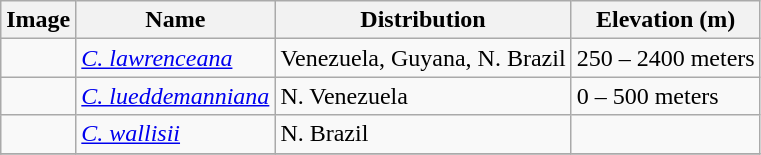<table class="wikitable collapsible">
<tr>
<th>Image</th>
<th>Name</th>
<th>Distribution</th>
<th>Elevation (m)</th>
</tr>
<tr>
<td></td>
<td><em><a href='#'>C. lawrenceana</a></em></td>
<td>Venezuela, Guyana, N. Brazil</td>
<td>250 – 2400 meters</td>
</tr>
<tr>
<td></td>
<td><em><a href='#'>C. lueddemanniana</a></em></td>
<td>N. Venezuela</td>
<td>0 – 500 meters</td>
</tr>
<tr>
<td></td>
<td><em><a href='#'>C. wallisii</a></em></td>
<td>N. Brazil</td>
<td></td>
</tr>
<tr>
</tr>
</table>
